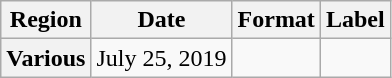<table class="wikitable plainrowheaders">
<tr>
<th>Region</th>
<th>Date</th>
<th>Format</th>
<th>Label</th>
</tr>
<tr>
<th scope="row">Various</th>
<td>July 25, 2019</td>
<td></td>
<td rowspan="2"></td>
</tr>
</table>
